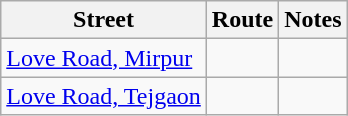<table class="wikitable">
<tr>
<th>Street</th>
<th>Route</th>
<th>Notes</th>
</tr>
<tr>
<td><a href='#'>Love Road, Mirpur</a></td>
<td></td>
<td></td>
</tr>
<tr>
<td><a href='#'>Love Road, Tejgaon</a></td>
<td></td>
<td></td>
</tr>
</table>
